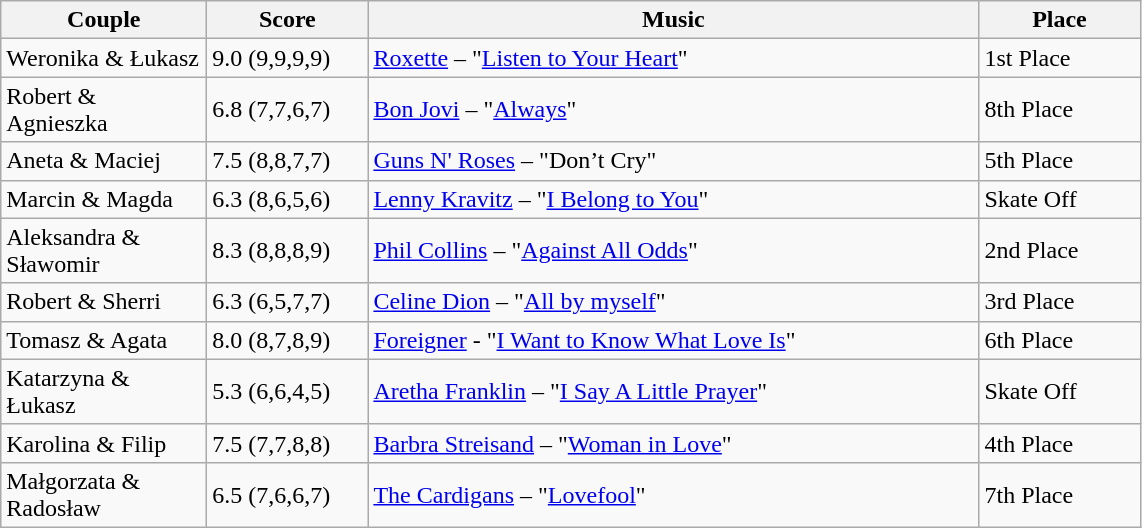<table class="wikitable">
<tr>
<th style="width:130px;">Couple</th>
<th style="width:100px;">Score</th>
<th style="width:400px;">Music</th>
<th style="width:100px;">Place</th>
</tr>
<tr>
<td rowspan="1">Weronika & Łukasz</td>
<td>9.0 (9,9,9,9)</td>
<td><a href='#'>Roxette</a> – "<a href='#'>Listen to Your Heart</a>"</td>
<td rowspan="1">1st Place</td>
</tr>
<tr>
<td rowspan="1">Robert & Agnieszka</td>
<td>6.8 (7,7,6,7)</td>
<td><a href='#'>Bon Jovi</a> – "<a href='#'>Always</a>"</td>
<td rowspan="1">8th Place</td>
</tr>
<tr>
<td rowspan="1">Aneta & Maciej</td>
<td>7.5 (8,8,7,7)</td>
<td><a href='#'>Guns N' Roses</a> – "Don’t Cry"</td>
<td rowspan="1">5th Place</td>
</tr>
<tr>
<td rowspan="1">Marcin & Magda</td>
<td>6.3 (8,6,5,6)</td>
<td><a href='#'>Lenny Kravitz</a> – "<a href='#'>I Belong to You</a>"</td>
<td rowspan="1">Skate Off</td>
</tr>
<tr>
<td rowspan="1">Aleksandra & Sławomir</td>
<td>8.3 (8,8,8,9)</td>
<td><a href='#'>Phil Collins</a> – "<a href='#'>Against All Odds</a>"</td>
<td rowspan="1">2nd Place</td>
</tr>
<tr>
<td rowspan="1">Robert & Sherri</td>
<td>6.3 (6,5,7,7)</td>
<td><a href='#'>Celine Dion</a> – "<a href='#'>All by myself</a>"</td>
<td rowspan="1">3rd Place</td>
</tr>
<tr>
<td rowspan="1">Tomasz & Agata</td>
<td>8.0 (8,7,8,9)</td>
<td><a href='#'>Foreigner</a> - "<a href='#'>I Want to Know What Love Is</a>"</td>
<td rowspan="1">6th Place</td>
</tr>
<tr>
<td rowspan="1">Katarzyna & Łukasz</td>
<td>5.3 (6,6,4,5)</td>
<td><a href='#'>Aretha Franklin</a> – "<a href='#'>I Say A Little Prayer</a>"</td>
<td rowspan="1">Skate Off</td>
</tr>
<tr>
<td rowspan="1">Karolina & Filip</td>
<td>7.5 (7,7,8,8)</td>
<td><a href='#'>Barbra Streisand</a> – "<a href='#'>Woman in Love</a>"</td>
<td rowspan="1">4th Place</td>
</tr>
<tr>
<td rowspan="1">Małgorzata & Radosław</td>
<td>6.5 (7,6,6,7)</td>
<td><a href='#'>The Cardigans</a> – "<a href='#'>Lovefool</a>"</td>
<td rowspan="1">7th Place</td>
</tr>
</table>
